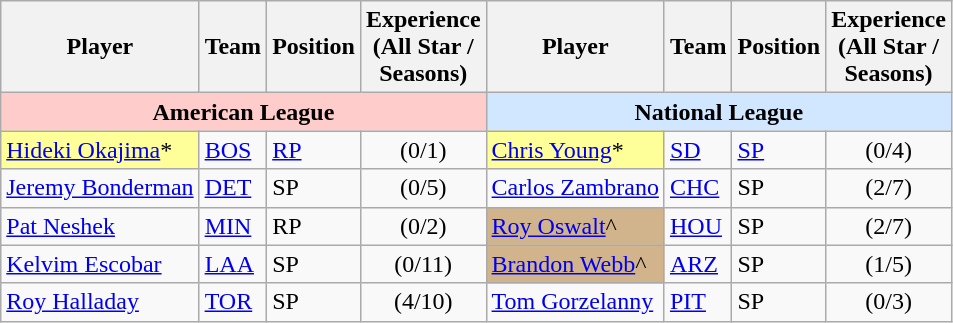<table class="wikitable">
<tr>
<th>Player</th>
<th>Team</th>
<th>Position</th>
<th>Experience<br>(All Star / <br>Seasons)</th>
<th>Player</th>
<th>Team</th>
<th>Position</th>
<th>Experience<br>(All Star / <br>Seasons)</th>
</tr>
<tr>
<th colspan=4 style="background-color:#FFCCCC">American League</th>
<th colspan=4 style="background-color:#D0E7FF">National League</th>
</tr>
<tr>
<td style="background:#FFFF99"><a href='#'>Hideki Okajima</a>*</td>
<td><a href='#'>BOS</a></td>
<td><a href='#'>RP</a></td>
<td align="center">(0/1)</td>
<td style="background:#FFFF99"><a href='#'>Chris Young</a>*</td>
<td><a href='#'>SD</a></td>
<td><a href='#'>SP</a></td>
<td align="center">(0/4)</td>
</tr>
<tr>
<td><a href='#'>Jeremy Bonderman</a></td>
<td><a href='#'>DET</a></td>
<td>SP</td>
<td align="center">(0/5)</td>
<td><a href='#'>Carlos Zambrano</a></td>
<td><a href='#'>CHC</a></td>
<td>SP</td>
<td align="center">(2/7)</td>
</tr>
<tr>
<td><a href='#'>Pat Neshek</a></td>
<td><a href='#'>MIN</a></td>
<td>RP</td>
<td align="center">(0/2)</td>
<td style="background:tan"><a href='#'>Roy Oswalt</a>^</td>
<td><a href='#'>HOU</a></td>
<td>SP</td>
<td align="center">(2/7)</td>
</tr>
<tr>
<td><a href='#'>Kelvim Escobar</a></td>
<td><a href='#'>LAA</a></td>
<td>SP</td>
<td align="center">(0/11)</td>
<td style="background:tan"><a href='#'>Brandon Webb</a>^</td>
<td><a href='#'>ARZ</a></td>
<td>SP</td>
<td align="center">(1/5)</td>
</tr>
<tr>
<td><a href='#'>Roy Halladay</a></td>
<td><a href='#'>TOR</a></td>
<td>SP</td>
<td align="center">(4/10)</td>
<td><a href='#'>Tom Gorzelanny</a></td>
<td><a href='#'>PIT</a></td>
<td>SP</td>
<td align="center">(0/3)</td>
</tr>
</table>
